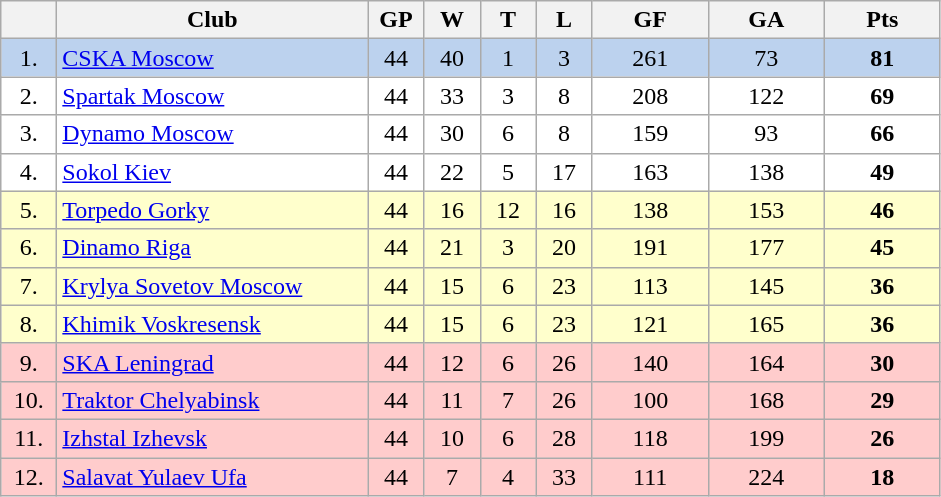<table class="wikitable">
<tr>
<th width="30"></th>
<th width="200">Club</th>
<th width="30">GP</th>
<th width="30">W</th>
<th width="30">T</th>
<th width="30">L</th>
<th width="70">GF</th>
<th width="70">GA</th>
<th width="70">Pts</th>
</tr>
<tr bgcolor="#BCD2EE" align="center">
<td>1.</td>
<td align="left"><a href='#'>CSKA Moscow</a></td>
<td>44</td>
<td>40</td>
<td>1</td>
<td>3</td>
<td>261</td>
<td>73</td>
<td><strong>81</strong></td>
</tr>
<tr bgcolor="#FFFFFF" align="center">
<td>2.</td>
<td align="left"><a href='#'>Spartak Moscow</a></td>
<td>44</td>
<td>33</td>
<td>3</td>
<td>8</td>
<td>208</td>
<td>122</td>
<td><strong>69</strong></td>
</tr>
<tr bgcolor="#FFFFFF" align="center">
<td>3.</td>
<td align="left"><a href='#'>Dynamo Moscow</a></td>
<td>44</td>
<td>30</td>
<td>6</td>
<td>8</td>
<td>159</td>
<td>93</td>
<td><strong>66</strong></td>
</tr>
<tr bgcolor="#FFFFFF" align="center">
<td>4.</td>
<td align="left"><a href='#'>Sokol Kiev</a></td>
<td>44</td>
<td>22</td>
<td>5</td>
<td>17</td>
<td>163</td>
<td>138</td>
<td><strong>49</strong></td>
</tr>
<tr bgcolor="#FFFFCC" align="center">
<td>5.</td>
<td align="left"><a href='#'>Torpedo Gorky</a></td>
<td>44</td>
<td>16</td>
<td>12</td>
<td>16</td>
<td>138</td>
<td>153</td>
<td><strong>46</strong></td>
</tr>
<tr bgcolor="#FFFFCC" align="center">
<td>6.</td>
<td align="left"><a href='#'>Dinamo Riga</a></td>
<td>44</td>
<td>21</td>
<td>3</td>
<td>20</td>
<td>191</td>
<td>177</td>
<td><strong>45</strong></td>
</tr>
<tr bgcolor="#FFFFCC" align="center">
<td>7.</td>
<td align="left"><a href='#'>Krylya Sovetov Moscow</a></td>
<td>44</td>
<td>15</td>
<td>6</td>
<td>23</td>
<td>113</td>
<td>145</td>
<td><strong>36</strong></td>
</tr>
<tr bgcolor="#FFFFCC" align="center">
<td>8.</td>
<td align="left"><a href='#'>Khimik Voskresensk</a></td>
<td>44</td>
<td>15</td>
<td>6</td>
<td>23</td>
<td>121</td>
<td>165</td>
<td><strong>36</strong></td>
</tr>
<tr bgcolor="#FFCCCC" align="center">
<td>9.</td>
<td align="left"><a href='#'>SKA Leningrad</a></td>
<td>44</td>
<td>12</td>
<td>6</td>
<td>26</td>
<td>140</td>
<td>164</td>
<td><strong>30</strong></td>
</tr>
<tr bgcolor="#FFCCCC" align="center">
<td>10.</td>
<td align="left"><a href='#'>Traktor Chelyabinsk</a></td>
<td>44</td>
<td>11</td>
<td>7</td>
<td>26</td>
<td>100</td>
<td>168</td>
<td><strong>29</strong></td>
</tr>
<tr bgcolor="#FFCCCC" align="center">
<td>11.</td>
<td align="left"><a href='#'>Izhstal Izhevsk</a></td>
<td>44</td>
<td>10</td>
<td>6</td>
<td>28</td>
<td>118</td>
<td>199</td>
<td><strong>26</strong></td>
</tr>
<tr bgcolor="#FFCCCC" align="center">
<td>12.</td>
<td align="left"><a href='#'>Salavat Yulaev Ufa</a></td>
<td>44</td>
<td>7</td>
<td>4</td>
<td>33</td>
<td>111</td>
<td>224</td>
<td><strong>18</strong></td>
</tr>
</table>
